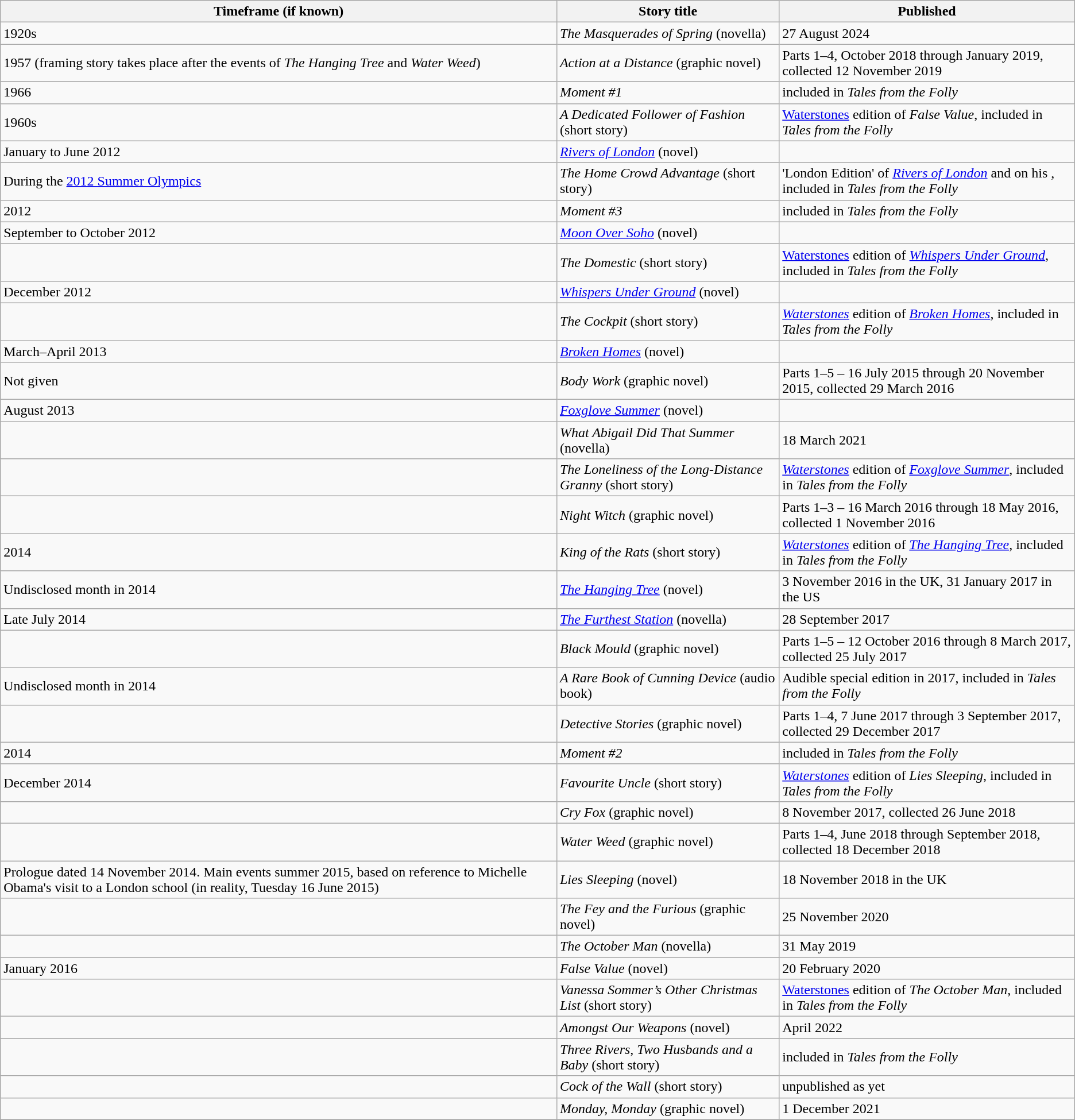<table class="wikitable">
<tr>
<th>Timeframe (if known)</th>
<th>Story title</th>
<th>Published</th>
</tr>
<tr>
<td>1920s</td>
<td><em>The Masquerades of Spring</em> (novella)</td>
<td>27 August 2024</td>
</tr>
<tr>
<td>1957 (framing story takes place after the events of <em>The Hanging Tree</em> and <em>Water Weed</em>)</td>
<td><em>Action at a Distance</em> (graphic novel)</td>
<td>Parts 1–4, October 2018 through January 2019, collected 12 November 2019</td>
</tr>
<tr>
<td>1966</td>
<td><em>Moment #1</em></td>
<td>included in <em>Tales from the Folly</em></td>
</tr>
<tr>
<td>1960s</td>
<td><em>A Dedicated Follower of Fashion</em> (short story)</td>
<td><a href='#'>Waterstones</a> edition of <em>False Value</em>, included in <em>Tales from the Folly</em></td>
</tr>
<tr>
<td>January to June 2012</td>
<td><em><a href='#'>Rivers of London</a></em> (novel)</td>
<td></td>
</tr>
<tr>
<td>During the <a href='#'>2012 Summer Olympics</a></td>
<td><em>The Home Crowd Advantage</em> (short story)</td>
<td>'London Edition' of <em><a href='#'>Rivers of London</a></em> and on his , included in <em>Tales from the Folly</em></td>
</tr>
<tr>
<td>2012</td>
<td><em>Moment #3</em></td>
<td>included in <em>Tales from the Folly</em></td>
</tr>
<tr>
<td>September to October 2012</td>
<td><em><a href='#'>Moon Over Soho</a></em> (novel)</td>
<td></td>
</tr>
<tr>
<td></td>
<td><em>The Domestic</em> (short story)</td>
<td><a href='#'>Waterstones</a> edition of <em><a href='#'>Whispers Under Ground</a></em>, included in <em>Tales from the Folly</em></td>
</tr>
<tr>
<td>December 2012</td>
<td><em><a href='#'>Whispers Under Ground</a></em> (novel)</td>
<td></td>
</tr>
<tr>
<td></td>
<td><em>The Cockpit</em> (short story)</td>
<td><em><a href='#'>Waterstones</a></em> edition of <em><a href='#'>Broken Homes</a></em>, included in <em>Tales from the Folly</em></td>
</tr>
<tr>
<td>March–April 2013</td>
<td><em><a href='#'>Broken Homes</a></em> (novel)</td>
<td></td>
</tr>
<tr>
<td>Not given</td>
<td><em>Body Work</em> (graphic novel)</td>
<td>Parts 1–5 – 16 July 2015 through 20 November 2015, collected 29 March 2016</td>
</tr>
<tr>
<td>August 2013</td>
<td><em><a href='#'>Foxglove Summer</a></em> (novel)</td>
<td></td>
</tr>
<tr>
<td></td>
<td><em>What Abigail Did That Summer</em> (novella)</td>
<td>18 March 2021</td>
</tr>
<tr>
<td></td>
<td><em>The Loneliness of the Long-Distance Granny</em> (short story)</td>
<td><em><a href='#'>Waterstones</a></em> edition of <em><a href='#'>Foxglove Summer</a></em>, included in <em>Tales from the Folly</em></td>
</tr>
<tr>
<td></td>
<td><em>Night Witch</em> (graphic novel)</td>
<td>Parts 1–3 – 16 March 2016 through 18 May 2016, collected 1 November 2016</td>
</tr>
<tr>
<td>2014</td>
<td><em>King of the Rats</em> (short story)</td>
<td><em><a href='#'>Waterstones</a></em> edition of <em><a href='#'>The Hanging Tree</a></em>, included in <em>Tales from the Folly</em></td>
</tr>
<tr>
<td>Undisclosed month in 2014</td>
<td><em><a href='#'>The Hanging Tree</a></em> (novel)</td>
<td>3 November 2016 in the UK, 31 January 2017 in the US</td>
</tr>
<tr>
<td>Late July 2014</td>
<td><em><a href='#'>The Furthest Station</a></em> (novella)</td>
<td>28 September 2017</td>
</tr>
<tr>
<td></td>
<td><em>Black Mould</em> (graphic novel)</td>
<td>Parts 1–5 – 12 October 2016 through 8 March 2017, collected 25 July 2017</td>
</tr>
<tr>
<td>Undisclosed month in 2014</td>
<td><em>A Rare Book of Cunning Device</em> (audio book)</td>
<td>Audible special edition in 2017, included in <em>Tales from the Folly</em></td>
</tr>
<tr>
<td></td>
<td><em>Detective Stories</em> (graphic novel)</td>
<td>Parts 1–4, 7 June 2017 through 3 September 2017, collected 29 December 2017</td>
</tr>
<tr>
<td>2014</td>
<td><em>Moment #2</em></td>
<td>included in <em>Tales from the Folly</em></td>
</tr>
<tr>
<td>December 2014</td>
<td><em>Favourite Uncle</em> (short story)</td>
<td><em><a href='#'>Waterstones</a></em> edition of  <em>Lies Sleeping</em>, included in <em>Tales from the Folly</em></td>
</tr>
<tr>
<td></td>
<td><em>Cry Fox</em> (graphic novel)</td>
<td>8 November 2017, collected 26 June 2018</td>
</tr>
<tr>
<td></td>
<td><em>Water Weed</em> (graphic novel)</td>
<td>Parts 1–4, June 2018 through September 2018, collected 18 December 2018</td>
</tr>
<tr>
<td>Prologue dated 14 November 2014. Main events summer 2015, based on reference to Michelle Obama's visit to a London school (in reality, Tuesday 16 June 2015)</td>
<td><em>Lies Sleeping</em> (novel)</td>
<td>18 November 2018 in the UK</td>
</tr>
<tr>
<td></td>
<td><em>The Fey and the Furious</em> (graphic novel)</td>
<td>25 November 2020</td>
</tr>
<tr>
<td></td>
<td><em>The October Man</em> (novella)</td>
<td>31 May 2019</td>
</tr>
<tr>
<td>January 2016</td>
<td><em>False Value</em> (novel)</td>
<td>20 February 2020</td>
</tr>
<tr>
<td></td>
<td><em>Vanessa Sommer’s Other Christmas List</em> (short story)</td>
<td><a href='#'>Waterstones</a> edition of <em>The October Man</em>, included in <em>Tales from the Folly</em></td>
</tr>
<tr>
<td></td>
<td><em>Amongst Our Weapons</em> (novel)</td>
<td>April 2022</td>
</tr>
<tr>
<td></td>
<td><em>Three Rivers, Two Husbands and a Baby</em> (short story)</td>
<td>included in <em>Tales from the Folly</em></td>
</tr>
<tr>
<td></td>
<td><em>Cock of the Wall</em> (short story)</td>
<td>unpublished as yet</td>
</tr>
<tr>
<td></td>
<td><em>Monday, Monday</em> (graphic novel)</td>
<td>1 December 2021</td>
</tr>
<tr>
</tr>
</table>
